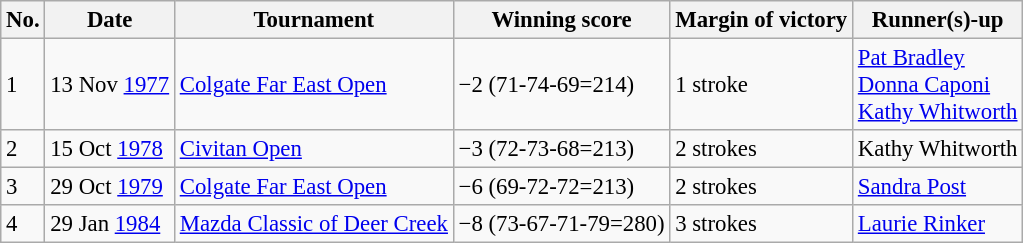<table class="wikitable" style="font-size:95%;">
<tr>
<th>No.</th>
<th>Date</th>
<th>Tournament</th>
<th>Winning score</th>
<th>Margin of victory</th>
<th>Runner(s)-up</th>
</tr>
<tr>
<td>1</td>
<td>13 Nov <a href='#'>1977</a></td>
<td><a href='#'>Colgate Far East Open</a></td>
<td>−2 (71-74-69=214)</td>
<td>1 stroke</td>
<td> <a href='#'>Pat Bradley</a><br> <a href='#'>Donna Caponi</a><br> <a href='#'>Kathy Whitworth</a></td>
</tr>
<tr>
<td>2</td>
<td>15 Oct <a href='#'>1978</a></td>
<td><a href='#'>Civitan Open</a></td>
<td>−3 (72-73-68=213)</td>
<td>2 strokes</td>
<td> Kathy Whitworth</td>
</tr>
<tr>
<td>3</td>
<td>29 Oct <a href='#'>1979</a></td>
<td><a href='#'>Colgate Far East Open</a></td>
<td>−6 (69-72-72=213)</td>
<td>2 strokes</td>
<td> <a href='#'>Sandra Post</a></td>
</tr>
<tr>
<td>4</td>
<td>29 Jan <a href='#'>1984</a></td>
<td><a href='#'>Mazda Classic of Deer Creek</a></td>
<td>−8 (73-67-71-79=280)</td>
<td>3 strokes</td>
<td> <a href='#'>Laurie Rinker</a></td>
</tr>
</table>
